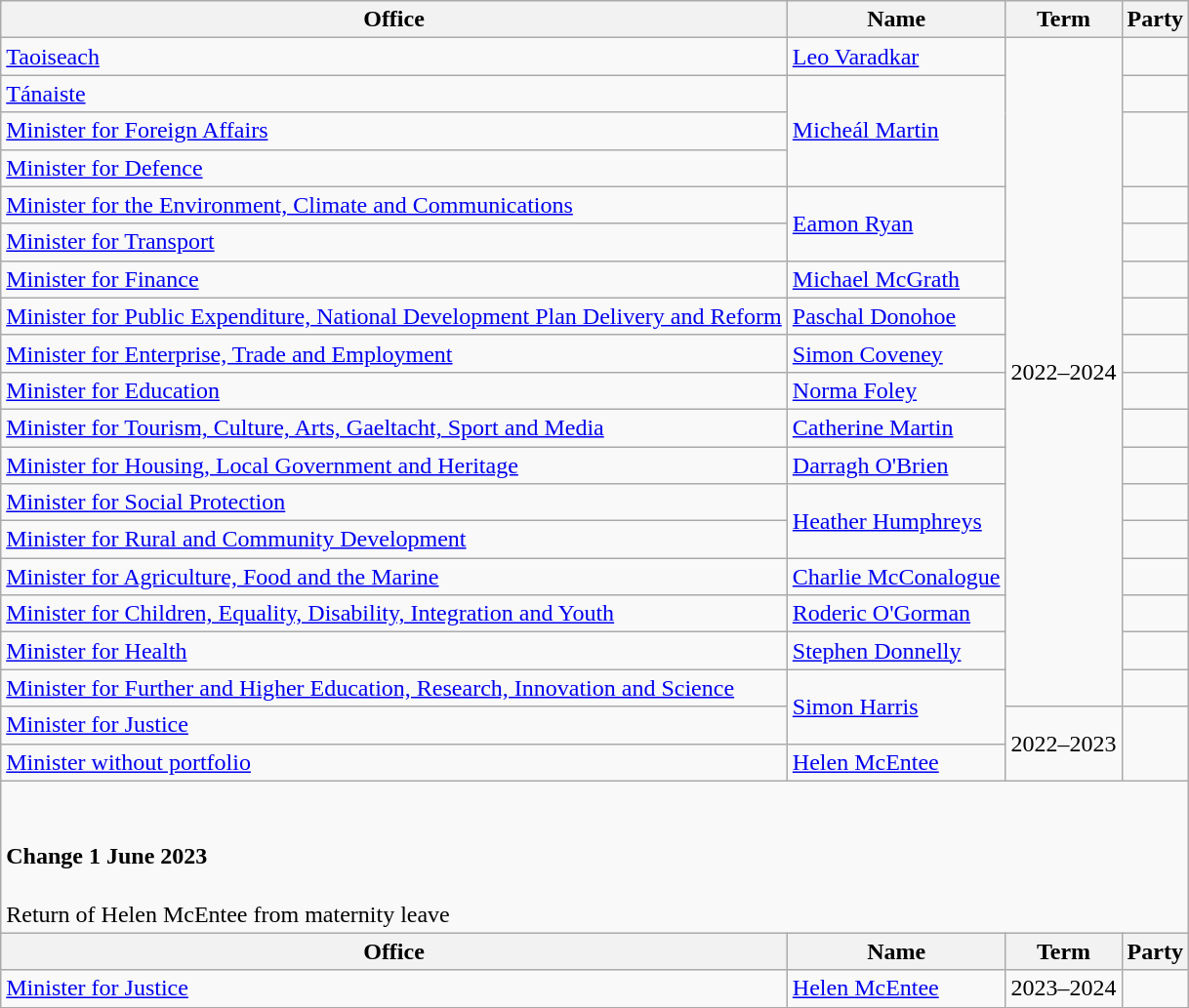<table class="wikitable">
<tr>
<th>Office</th>
<th>Name</th>
<th>Term</th>
<th colspan="2">Party</th>
</tr>
<tr>
<td><a href='#'>Taoiseach</a></td>
<td><a href='#'>Leo Varadkar</a></td>
<td rowspan="18">2022–2024</td>
<td></td>
</tr>
<tr>
<td><a href='#'>Tánaiste</a></td>
<td rowspan=3><a href='#'>Micheál Martin</a></td>
<td></td>
</tr>
<tr>
<td><a href='#'>Minister for Foreign Affairs</a></td>
</tr>
<tr>
<td><a href='#'>Minister for Defence</a></td>
</tr>
<tr>
<td><a href='#'>Minister for the Environment, Climate and Communications</a></td>
<td rowspan=2><a href='#'>Eamon Ryan</a></td>
<td></td>
</tr>
<tr>
<td><a href='#'>Minister for Transport</a></td>
</tr>
<tr>
<td><a href='#'>Minister for Finance</a></td>
<td><a href='#'>Michael McGrath</a></td>
<td></td>
</tr>
<tr>
<td><a href='#'>Minister for Public Expenditure, National Development Plan Delivery and Reform</a></td>
<td><a href='#'>Paschal Donohoe</a></td>
<td></td>
</tr>
<tr>
<td><a href='#'>Minister for Enterprise, Trade and Employment</a></td>
<td><a href='#'>Simon Coveney</a></td>
<td></td>
</tr>
<tr>
<td><a href='#'>Minister for Education</a></td>
<td><a href='#'>Norma Foley</a></td>
<td></td>
</tr>
<tr>
<td><a href='#'>Minister for Tourism, Culture, Arts, Gaeltacht, Sport and Media</a></td>
<td><a href='#'>Catherine Martin</a></td>
<td></td>
</tr>
<tr>
<td><a href='#'>Minister for Housing, Local Government and Heritage</a></td>
<td><a href='#'>Darragh O'Brien</a></td>
<td></td>
</tr>
<tr>
<td><a href='#'>Minister for Social Protection</a></td>
<td rowspan=2><a href='#'>Heather Humphreys</a></td>
<td></td>
</tr>
<tr>
<td><a href='#'>Minister for Rural and Community Development</a></td>
</tr>
<tr>
<td><a href='#'>Minister for Agriculture, Food and the Marine</a></td>
<td><a href='#'>Charlie McConalogue</a></td>
<td></td>
</tr>
<tr>
<td><a href='#'>Minister for Children, Equality, Disability, Integration and Youth</a></td>
<td><a href='#'>Roderic O'Gorman</a></td>
<td></td>
</tr>
<tr>
<td><a href='#'>Minister for Health</a></td>
<td><a href='#'>Stephen Donnelly</a></td>
<td></td>
</tr>
<tr>
<td><a href='#'>Minister for Further and Higher Education, Research, Innovation and Science</a></td>
<td rowspan=2><a href='#'>Simon Harris</a></td>
<td></td>
</tr>
<tr>
<td><a href='#'>Minister for Justice</a></td>
<td rowspan="2">2022–2023</td>
</tr>
<tr>
<td><a href='#'>Minister without portfolio</a></td>
<td><a href='#'>Helen McEntee</a></td>
</tr>
<tr>
<td colspan="5"><br><h4>Change 1 June 2023</h4>Return of Helen McEntee from maternity leave</td>
</tr>
<tr>
<th>Office</th>
<th>Name</th>
<th>Term</th>
<th colspan="2">Party</th>
</tr>
<tr>
<td><a href='#'>Minister for Justice</a></td>
<td><a href='#'>Helen McEntee</a></td>
<td>2023–2024</td>
<td></td>
</tr>
</table>
